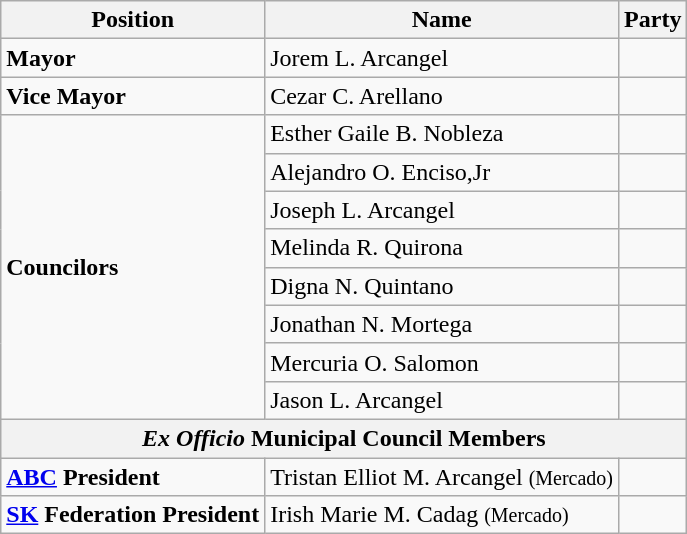<table class=wikitable>
<tr>
<th>Position</th>
<th>Name</th>
<th colspan=2>Party</th>
</tr>
<tr>
<td><strong>Mayor</strong></td>
<td>Jorem L. Arcangel </td>
<td></td>
</tr>
<tr>
<td><strong>Vice Mayor</strong></td>
<td>Cezar C. Arellano </td>
<td></td>
</tr>
<tr>
<td rowspan=8><strong>Councilors</strong></td>
<td>Esther Gaile B. Nobleza </td>
<td></td>
</tr>
<tr>
<td>Alejandro O. Enciso,Jr </td>
<td></td>
</tr>
<tr>
<td>Joseph L. Arcangel </td>
<td></td>
</tr>
<tr>
<td>Melinda R. Quirona </td>
<td></td>
</tr>
<tr>
<td>Digna N. Quintano </td>
<td></td>
</tr>
<tr>
<td>Jonathan N. Mortega </td>
<td></td>
</tr>
<tr>
<td>Mercuria O. Salomon </td>
<td></td>
</tr>
<tr>
<td>Jason L. Arcangel </td>
<td></td>
</tr>
<tr>
<th colspan=4><em>Ex Officio</em> Municipal Council Members</th>
</tr>
<tr>
<td><strong><a href='#'>ABC</a> President</strong></td>
<td>Tristan Elliot M. Arcangel <small>(Mercado)</small></td>
<td></td>
</tr>
<tr>
<td><strong><a href='#'>SK</a> Federation President</strong></td>
<td>Irish Marie M. Cadag <small>(Mercado)</small></td>
<td></td>
</tr>
</table>
